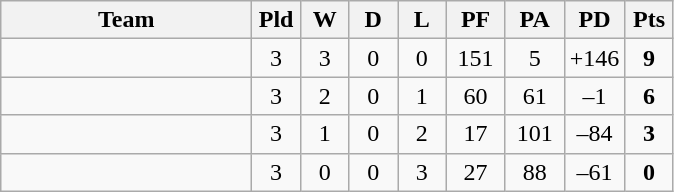<table class="wikitable" style="text-align:center;">
<tr>
<th width=160>Team</th>
<th width=25 abbr="Played">Pld</th>
<th width=25 abbr="Won">W</th>
<th width=25 abbr="Drawn">D</th>
<th width=25 abbr="Lost">L</th>
<th width=32 abbr="Points for">PF</th>
<th width=32 abbr="Points against">PA</th>
<th width=32 abbr="Points difference">PD</th>
<th width=25 abbr="Points">Pts</th>
</tr>
<tr>
<td align=left></td>
<td>3</td>
<td>3</td>
<td>0</td>
<td>0</td>
<td>151</td>
<td>5</td>
<td>+146</td>
<td><strong>9</strong></td>
</tr>
<tr>
<td align=left></td>
<td>3</td>
<td>2</td>
<td>0</td>
<td>1</td>
<td>60</td>
<td>61</td>
<td>–1</td>
<td><strong>6</strong></td>
</tr>
<tr>
<td align=left></td>
<td>3</td>
<td>1</td>
<td>0</td>
<td>2</td>
<td>17</td>
<td>101</td>
<td>–84</td>
<td><strong>3</strong></td>
</tr>
<tr>
<td align=left></td>
<td>3</td>
<td>0</td>
<td>0</td>
<td>3</td>
<td>27</td>
<td>88</td>
<td>–61</td>
<td><strong>0</strong></td>
</tr>
</table>
